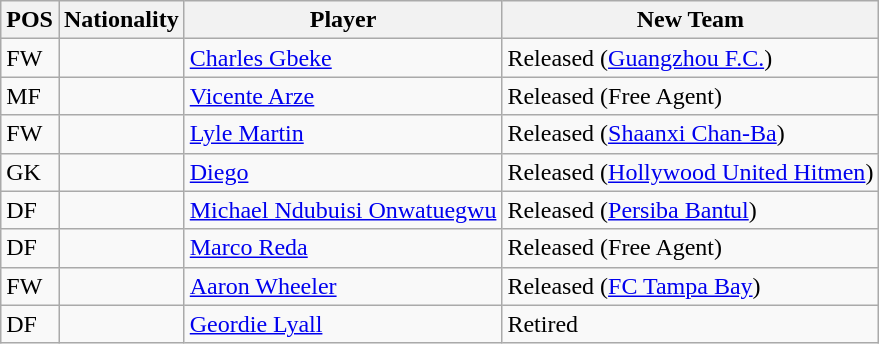<table class="wikitable">
<tr>
<th>POS</th>
<th>Nationality</th>
<th>Player</th>
<th>New Team</th>
</tr>
<tr>
<td>FW</td>
<td></td>
<td><a href='#'>Charles Gbeke</a></td>
<td>Released (<a href='#'>Guangzhou F.C.</a>)</td>
</tr>
<tr>
<td>MF</td>
<td></td>
<td><a href='#'>Vicente Arze</a></td>
<td>Released (Free Agent)</td>
</tr>
<tr>
<td>FW</td>
<td></td>
<td><a href='#'>Lyle Martin</a></td>
<td>Released (<a href='#'>Shaanxi Chan-Ba</a>)</td>
</tr>
<tr>
<td>GK</td>
<td></td>
<td><a href='#'>Diego</a></td>
<td>Released (<a href='#'>Hollywood United Hitmen</a>)</td>
</tr>
<tr>
<td>DF</td>
<td></td>
<td><a href='#'>Michael Ndubuisi Onwatuegwu</a></td>
<td>Released (<a href='#'>Persiba Bantul</a>)</td>
</tr>
<tr>
<td>DF</td>
<td></td>
<td><a href='#'>Marco Reda</a></td>
<td>Released (Free Agent)</td>
</tr>
<tr>
<td>FW</td>
<td></td>
<td><a href='#'>Aaron Wheeler</a></td>
<td>Released (<a href='#'>FC Tampa Bay</a>)</td>
</tr>
<tr>
<td>DF</td>
<td></td>
<td><a href='#'>Geordie Lyall</a></td>
<td>Retired</td>
</tr>
</table>
